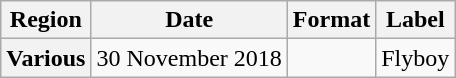<table class="wikitable plainrowheaders">
<tr>
<th scope="col">Region</th>
<th scope="col">Date</th>
<th scope="col">Format</th>
<th scope="col">Label</th>
</tr>
<tr>
<th scope="row">Various</th>
<td>30 November 2018</td>
<td></td>
<td>Flyboy</td>
</tr>
</table>
